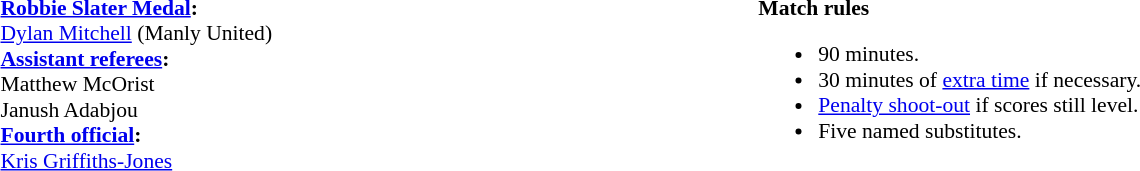<table width=100% style="font-size:90%">
<tr>
<td><br><strong><a href='#'>Robbie Slater Medal</a>:</strong>
<br><a href='#'>Dylan Mitchell</a> (Manly United)<br><strong><a href='#'>Assistant referees</a>:</strong>
<br>Matthew McOrist
<br>Janush Adabjou
<br><strong><a href='#'>Fourth official</a>:</strong>
<br><a href='#'>Kris Griffiths-Jones</a></td>
<td style="width:60%; vertical-align:top;"><br><strong>Match rules</strong><ul><li>90 minutes.</li><li>30 minutes of <a href='#'>extra time</a> if necessary.</li><li><a href='#'>Penalty shoot-out</a> if scores still level.</li><li>Five named substitutes.</li></ul></td>
</tr>
</table>
